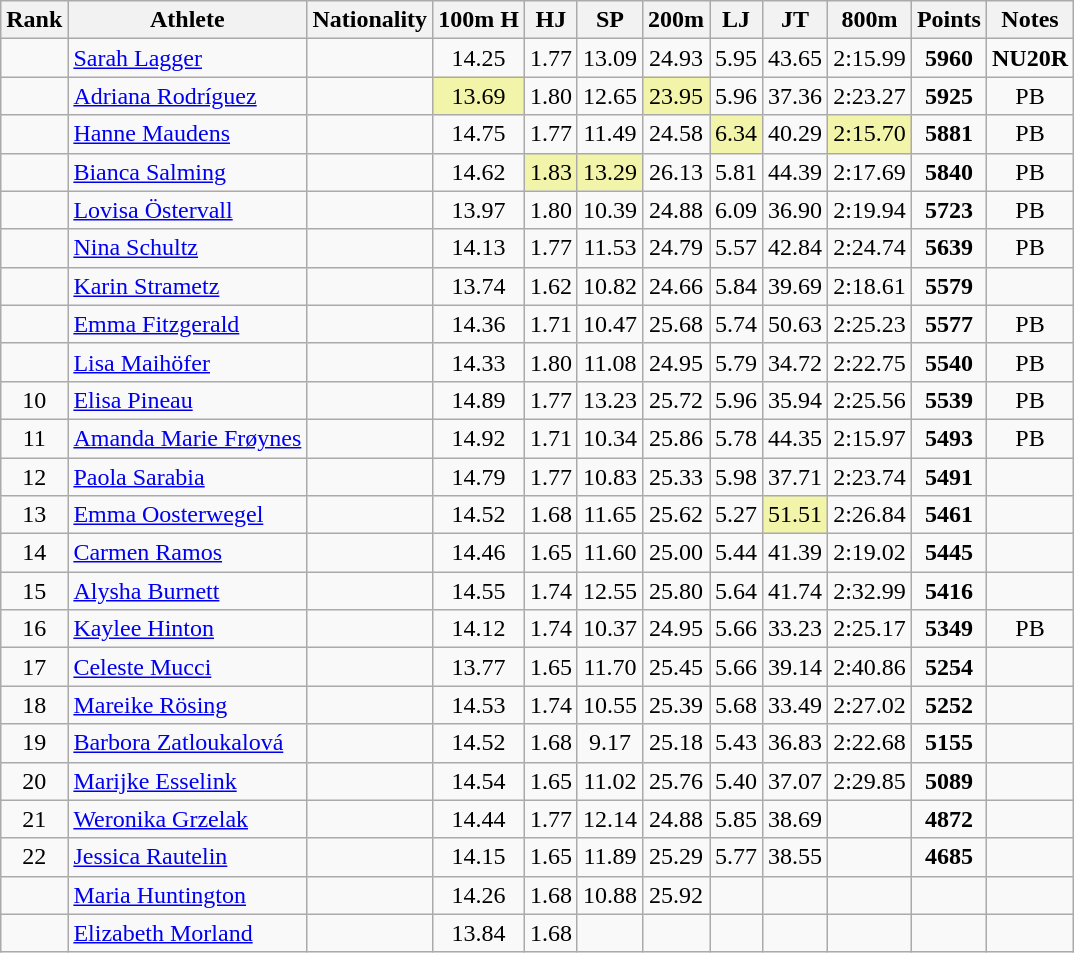<table class="wikitable sortable" style=" text-align:center">
<tr>
<th>Rank</th>
<th>Athlete</th>
<th>Nationality</th>
<th>100m H</th>
<th>HJ</th>
<th>SP</th>
<th>200m</th>
<th>LJ</th>
<th>JT</th>
<th>800m</th>
<th>Points</th>
<th>Notes</th>
</tr>
<tr>
<td></td>
<td align=left><a href='#'>Sarah Lagger</a></td>
<td align=left></td>
<td>14.25</td>
<td>1.77</td>
<td>13.09</td>
<td>24.93</td>
<td>5.95</td>
<td>43.65</td>
<td>2:15.99</td>
<td><strong>5960</strong></td>
<td><strong>NU20R</strong></td>
</tr>
<tr>
<td></td>
<td align=left><a href='#'>Adriana Rodríguez</a></td>
<td align=left></td>
<td bgcolor=#F2F5A9>13.69</td>
<td>1.80</td>
<td>12.65</td>
<td bgcolor=#F2F5A9>23.95</td>
<td>5.96</td>
<td>37.36</td>
<td>2:23.27</td>
<td><strong>5925</strong></td>
<td>PB</td>
</tr>
<tr>
<td></td>
<td align=left><a href='#'>Hanne Maudens</a></td>
<td align=left></td>
<td>14.75</td>
<td>1.77</td>
<td>11.49</td>
<td>24.58</td>
<td bgcolor=#F2F5A9>6.34</td>
<td>40.29</td>
<td bgcolor=#F2F5A9>2:15.70</td>
<td><strong>5881</strong></td>
<td>PB</td>
</tr>
<tr>
<td></td>
<td align=left><a href='#'>Bianca Salming</a></td>
<td align=left></td>
<td>14.62</td>
<td bgcolor=#F2F5A9>1.83</td>
<td bgcolor=#F2F5A9>13.29</td>
<td>26.13</td>
<td>5.81</td>
<td>44.39</td>
<td>2:17.69</td>
<td><strong>5840</strong></td>
<td>PB</td>
</tr>
<tr>
<td></td>
<td align=left><a href='#'>Lovisa Östervall</a></td>
<td align=left></td>
<td>13.97</td>
<td>1.80</td>
<td>10.39</td>
<td>24.88</td>
<td>6.09</td>
<td>36.90</td>
<td>2:19.94</td>
<td><strong>5723</strong></td>
<td>PB</td>
</tr>
<tr>
<td></td>
<td align=left><a href='#'>Nina Schultz</a></td>
<td align=left></td>
<td>14.13</td>
<td>1.77</td>
<td>11.53</td>
<td>24.79</td>
<td>5.57</td>
<td>42.84</td>
<td>2:24.74</td>
<td><strong>5639</strong></td>
<td>PB</td>
</tr>
<tr>
<td></td>
<td align=left><a href='#'>Karin Strametz</a></td>
<td align=left></td>
<td>13.74</td>
<td>1.62</td>
<td>10.82</td>
<td>24.66</td>
<td>5.84</td>
<td>39.69</td>
<td>2:18.61</td>
<td><strong>5579</strong></td>
<td></td>
</tr>
<tr>
<td></td>
<td align=left><a href='#'>Emma Fitzgerald</a></td>
<td align=left></td>
<td>14.36</td>
<td>1.71</td>
<td>10.47</td>
<td>25.68</td>
<td>5.74</td>
<td>50.63</td>
<td>2:25.23</td>
<td><strong>5577</strong></td>
<td>PB</td>
</tr>
<tr>
<td></td>
<td align=left><a href='#'>Lisa Maihöfer</a></td>
<td align=left></td>
<td>14.33</td>
<td>1.80</td>
<td>11.08</td>
<td>24.95</td>
<td>5.79</td>
<td>34.72</td>
<td>2:22.75</td>
<td><strong>5540</strong></td>
<td>PB</td>
</tr>
<tr>
<td>10</td>
<td align=left><a href='#'>Elisa Pineau</a></td>
<td align=left></td>
<td>14.89</td>
<td>1.77</td>
<td>13.23</td>
<td>25.72</td>
<td>5.96</td>
<td>35.94</td>
<td>2:25.56</td>
<td><strong>5539</strong></td>
<td>PB</td>
</tr>
<tr>
<td>11</td>
<td align=left><a href='#'>Amanda Marie Frøynes</a></td>
<td align=left></td>
<td>14.92</td>
<td>1.71</td>
<td>10.34</td>
<td>25.86</td>
<td>5.78</td>
<td>44.35</td>
<td>2:15.97</td>
<td><strong>5493</strong></td>
<td>PB</td>
</tr>
<tr>
<td>12</td>
<td align=left><a href='#'>Paola Sarabia</a></td>
<td align=left></td>
<td>14.79</td>
<td>1.77</td>
<td>10.83</td>
<td>25.33</td>
<td>5.98</td>
<td>37.71</td>
<td>2:23.74</td>
<td><strong>5491</strong></td>
<td></td>
</tr>
<tr>
<td>13</td>
<td align=left><a href='#'>Emma Oosterwegel</a></td>
<td align=left></td>
<td>14.52</td>
<td>1.68</td>
<td>11.65</td>
<td>25.62</td>
<td>5.27</td>
<td bgcolor=#F2F5A9>51.51</td>
<td>2:26.84</td>
<td><strong>5461</strong></td>
<td></td>
</tr>
<tr>
<td>14</td>
<td align=left><a href='#'>Carmen Ramos</a></td>
<td align=left></td>
<td>14.46</td>
<td>1.65</td>
<td>11.60</td>
<td>25.00</td>
<td>5.44</td>
<td>41.39</td>
<td>2:19.02</td>
<td><strong>5445</strong></td>
<td></td>
</tr>
<tr>
<td>15</td>
<td align=left><a href='#'>Alysha Burnett</a></td>
<td align=left></td>
<td>14.55</td>
<td>1.74</td>
<td>12.55</td>
<td>25.80</td>
<td>5.64</td>
<td>41.74</td>
<td>2:32.99</td>
<td><strong>5416</strong></td>
<td></td>
</tr>
<tr>
<td>16</td>
<td align=left><a href='#'>Kaylee Hinton</a></td>
<td align=left></td>
<td>14.12</td>
<td>1.74</td>
<td>10.37</td>
<td>24.95</td>
<td>5.66</td>
<td>33.23</td>
<td>2:25.17</td>
<td><strong>5349</strong></td>
<td>PB</td>
</tr>
<tr>
<td>17</td>
<td align=left><a href='#'>Celeste Mucci</a></td>
<td align=left></td>
<td>13.77</td>
<td>1.65</td>
<td>11.70</td>
<td>25.45</td>
<td>5.66</td>
<td>39.14</td>
<td>2:40.86</td>
<td><strong>5254</strong></td>
<td></td>
</tr>
<tr>
<td>18</td>
<td align=left><a href='#'>Mareike Rösing</a></td>
<td align=left></td>
<td>14.53</td>
<td>1.74</td>
<td>10.55</td>
<td>25.39</td>
<td>5.68</td>
<td>33.49</td>
<td>2:27.02</td>
<td><strong>5252</strong></td>
<td></td>
</tr>
<tr>
<td>19</td>
<td align=left><a href='#'>Barbora Zatloukalová</a></td>
<td align=left></td>
<td>14.52</td>
<td>1.68</td>
<td>9.17</td>
<td>25.18</td>
<td>5.43</td>
<td>36.83</td>
<td>2:22.68</td>
<td><strong>5155</strong></td>
<td></td>
</tr>
<tr>
<td>20</td>
<td align=left><a href='#'>Marijke Esselink</a></td>
<td align=left></td>
<td>14.54</td>
<td>1.65</td>
<td>11.02</td>
<td>25.76</td>
<td>5.40</td>
<td>37.07</td>
<td>2:29.85</td>
<td><strong>5089</strong></td>
<td></td>
</tr>
<tr>
<td>21</td>
<td align=left><a href='#'>Weronika Grzelak</a></td>
<td align=left></td>
<td>14.44</td>
<td>1.77</td>
<td>12.14</td>
<td>24.88</td>
<td>5.85</td>
<td>38.69</td>
<td></td>
<td><strong>4872</strong></td>
<td></td>
</tr>
<tr>
<td>22</td>
<td align=left><a href='#'>Jessica Rautelin</a></td>
<td align=left></td>
<td>14.15</td>
<td>1.65</td>
<td>11.89</td>
<td>25.29</td>
<td>5.77</td>
<td>38.55</td>
<td></td>
<td><strong>4685</strong></td>
<td></td>
</tr>
<tr>
<td></td>
<td align=left><a href='#'>Maria Huntington</a></td>
<td align=left></td>
<td>14.26</td>
<td>1.68</td>
<td>10.88</td>
<td>25.92</td>
<td></td>
<td></td>
<td></td>
<td><strong></strong></td>
<td></td>
</tr>
<tr>
<td></td>
<td align=left><a href='#'>Elizabeth Morland</a></td>
<td align=left></td>
<td>13.84</td>
<td>1.68</td>
<td></td>
<td></td>
<td></td>
<td></td>
<td></td>
<td><strong></strong></td>
<td></td>
</tr>
</table>
